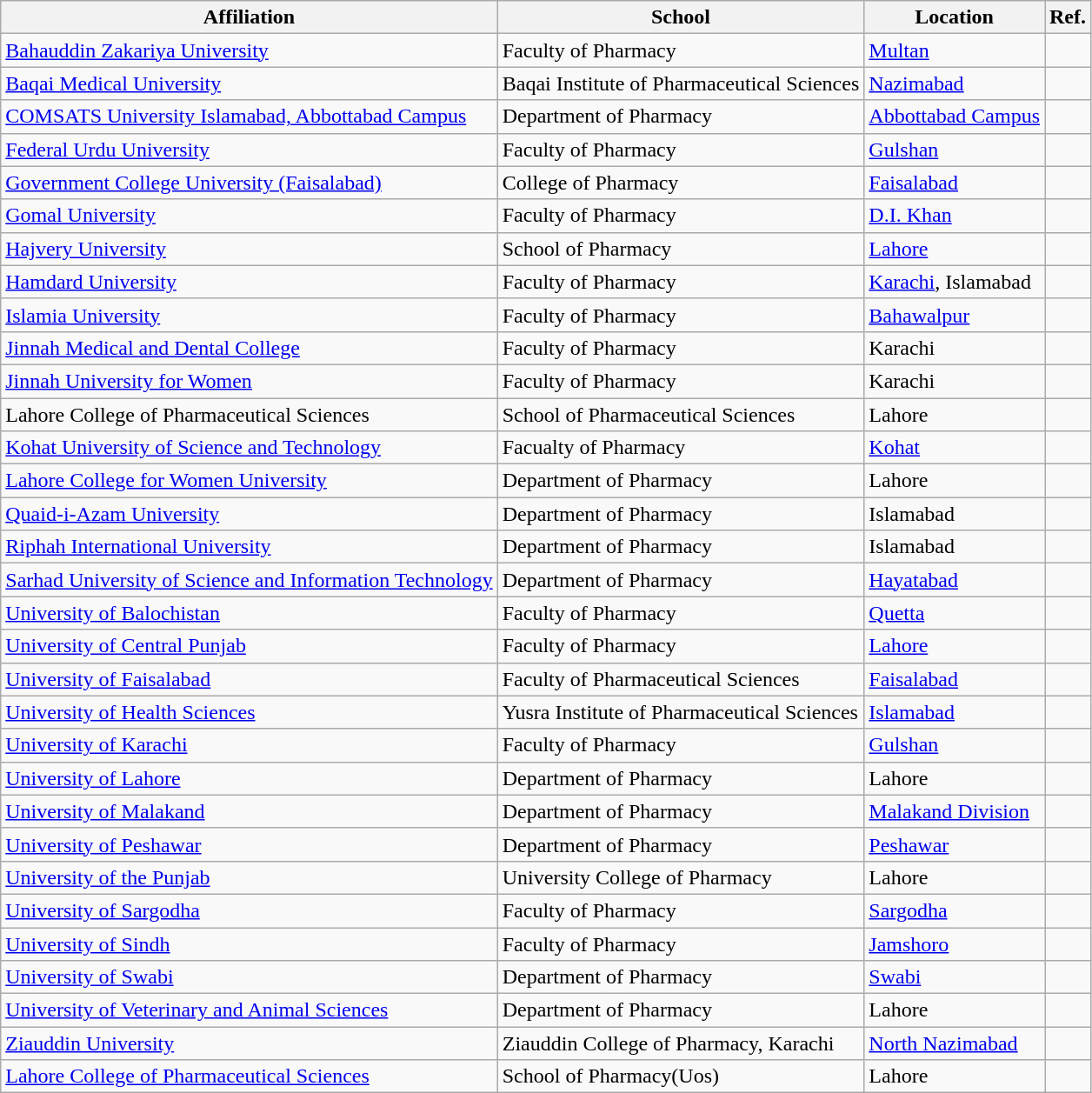<table class="wikitable sortable">
<tr>
<th>Affiliation</th>
<th>School</th>
<th>Location</th>
<th>Ref.</th>
</tr>
<tr>
<td><a href='#'>Bahauddin Zakariya University</a></td>
<td>Faculty of Pharmacy</td>
<td><a href='#'>Multan</a></td>
<td></td>
</tr>
<tr>
<td><a href='#'>Baqai Medical University</a></td>
<td>Baqai Institute of Pharmaceutical Sciences</td>
<td><a href='#'>Nazimabad</a></td>
<td></td>
</tr>
<tr>
<td><a href='#'>COMSATS University Islamabad, Abbottabad Campus</a></td>
<td>Department of Pharmacy</td>
<td><a href='#'>Abbottabad Campus</a></td>
<td></td>
</tr>
<tr>
<td><a href='#'>Federal Urdu University</a></td>
<td>Faculty of Pharmacy</td>
<td><a href='#'>Gulshan</a></td>
<td></td>
</tr>
<tr>
<td><a href='#'>Government College University (Faisalabad)</a></td>
<td>College of Pharmacy</td>
<td><a href='#'>Faisalabad</a></td>
<td></td>
</tr>
<tr>
<td><a href='#'>Gomal University</a></td>
<td>Faculty of Pharmacy</td>
<td><a href='#'>D.I. Khan</a></td>
<td></td>
</tr>
<tr>
<td><a href='#'>Hajvery University</a></td>
<td>School of Pharmacy</td>
<td><a href='#'>Lahore</a></td>
<td></td>
</tr>
<tr>
<td><a href='#'>Hamdard University</a></td>
<td>Faculty of Pharmacy</td>
<td><a href='#'>Karachi</a>, Islamabad</td>
<td></td>
</tr>
<tr>
<td><a href='#'>Islamia University</a></td>
<td>Faculty of Pharmacy</td>
<td><a href='#'>Bahawalpur</a></td>
<td></td>
</tr>
<tr>
<td><a href='#'>Jinnah Medical and Dental College</a></td>
<td>Faculty of Pharmacy</td>
<td>Karachi</td>
<td></td>
</tr>
<tr>
<td><a href='#'>Jinnah University for Women</a></td>
<td>Faculty of Pharmacy</td>
<td>Karachi</td>
<td></td>
</tr>
<tr>
<td>Lahore College of Pharmaceutical Sciences</td>
<td>School of Pharmaceutical Sciences</td>
<td>Lahore</td>
<td></td>
</tr>
<tr>
<td><a href='#'>Kohat University of Science and Technology</a></td>
<td>Facualty of Pharmacy</td>
<td><a href='#'>Kohat</a></td>
<td></td>
</tr>
<tr>
<td><a href='#'>Lahore College for Women University</a></td>
<td>Department of Pharmacy</td>
<td>Lahore</td>
<td></td>
</tr>
<tr>
<td><a href='#'>Quaid-i-Azam University</a></td>
<td>Department of Pharmacy</td>
<td>Islamabad</td>
<td></td>
</tr>
<tr>
<td><a href='#'>Riphah International University</a></td>
<td>Department of Pharmacy</td>
<td>Islamabad</td>
<td></td>
</tr>
<tr>
<td><a href='#'>Sarhad University of Science and Information Technology</a></td>
<td>Department of Pharmacy</td>
<td><a href='#'>Hayatabad</a></td>
<td></td>
</tr>
<tr>
<td><a href='#'>University of Balochistan</a></td>
<td>Faculty of Pharmacy</td>
<td><a href='#'>Quetta</a></td>
<td></td>
</tr>
<tr>
<td><a href='#'>University of Central Punjab</a></td>
<td>Faculty of Pharmacy</td>
<td><a href='#'>Lahore</a></td>
<td></td>
</tr>
<tr>
<td><a href='#'>University of Faisalabad</a></td>
<td>Faculty of Pharmaceutical Sciences</td>
<td><a href='#'>Faisalabad</a></td>
<td></td>
</tr>
<tr>
<td><a href='#'>University of Health Sciences</a></td>
<td>Yusra Institute of Pharmaceutical Sciences</td>
<td><a href='#'>Islamabad</a></td>
<td></td>
</tr>
<tr>
<td><a href='#'>University of Karachi</a></td>
<td>Faculty of Pharmacy</td>
<td><a href='#'>Gulshan</a></td>
<td></td>
</tr>
<tr>
<td><a href='#'>University of Lahore</a></td>
<td>Department of Pharmacy</td>
<td>Lahore</td>
<td></td>
</tr>
<tr>
<td><a href='#'>University of Malakand</a></td>
<td>Department of Pharmacy</td>
<td><a href='#'>Malakand Division</a></td>
<td></td>
</tr>
<tr>
<td><a href='#'>University of Peshawar</a></td>
<td>Department of Pharmacy</td>
<td><a href='#'>Peshawar</a></td>
<td></td>
</tr>
<tr>
<td><a href='#'>University of the Punjab</a></td>
<td>University College of Pharmacy</td>
<td>Lahore</td>
<td></td>
</tr>
<tr>
<td><a href='#'>University of Sargodha</a></td>
<td>Faculty of Pharmacy</td>
<td><a href='#'>Sargodha</a></td>
<td></td>
</tr>
<tr>
<td><a href='#'>University of Sindh</a></td>
<td>Faculty of Pharmacy</td>
<td><a href='#'>Jamshoro</a></td>
<td></td>
</tr>
<tr>
<td><a href='#'>University of Swabi</a></td>
<td>Department of Pharmacy</td>
<td><a href='#'>Swabi</a></td>
<td></td>
</tr>
<tr>
<td><a href='#'>University of Veterinary and Animal Sciences</a></td>
<td>Department of Pharmacy</td>
<td>Lahore</td>
<td></td>
</tr>
<tr>
<td><a href='#'>Ziauddin University</a></td>
<td>Ziauddin College of Pharmacy, Karachi</td>
<td><a href='#'>North Nazimabad</a></td>
<td></td>
</tr>
<tr>
<td><a href='#'>Lahore College of Pharmaceutical Sciences</a></td>
<td>School of Pharmacy(Uos)</td>
<td>Lahore</td>
<td></td>
</tr>
</table>
